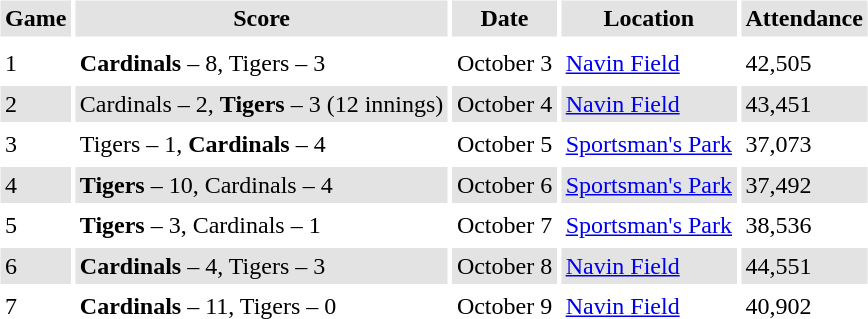<table border="0" cellspacing="3" cellpadding="3">
<tr style="background: #e3e3e3;">
<th>Game</th>
<th>Score</th>
<th>Date</th>
<th>Location</th>
<th>Attendance</th>
</tr>
<tr style="background: #e3e3e3;">
</tr>
<tr>
<td>1</td>
<td><strong>Cardinals</strong> – 8, Tigers – 3</td>
<td>October 3</td>
<td><a href='#'>Navin Field</a></td>
<td>42,505</td>
</tr>
<tr style="background: #e3e3e3;">
<td>2</td>
<td>Cardinals – 2, <strong>Tigers</strong> – 3 (12 innings)</td>
<td>October 4</td>
<td><a href='#'>Navin Field</a></td>
<td>43,451</td>
</tr>
<tr>
<td>3</td>
<td>Tigers – 1, <strong>Cardinals</strong> – 4</td>
<td>October 5</td>
<td><a href='#'>Sportsman's Park</a></td>
<td>37,073</td>
</tr>
<tr style="background: #e3e3e3;">
<td>4</td>
<td><strong>Tigers</strong> – 10, Cardinals – 4</td>
<td>October 6</td>
<td><a href='#'>Sportsman's Park</a></td>
<td>37,492</td>
</tr>
<tr>
<td>5</td>
<td><strong>Tigers</strong> – 3, Cardinals – 1</td>
<td>October 7</td>
<td><a href='#'>Sportsman's Park</a></td>
<td>38,536</td>
</tr>
<tr style="background: #e3e3e3;">
<td>6</td>
<td><strong>Cardinals</strong> – 4, Tigers – 3</td>
<td>October 8</td>
<td><a href='#'>Navin Field</a></td>
<td>44,551</td>
</tr>
<tr>
<td>7</td>
<td><strong>Cardinals</strong> – 11, Tigers – 0</td>
<td>October 9</td>
<td><a href='#'>Navin Field</a></td>
<td>40,902</td>
</tr>
<tr style="background: #e3e3e3;">
</tr>
</table>
